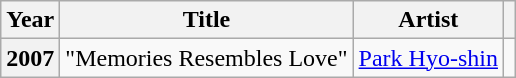<table class="wikitable plainrowheaders">
<tr>
<th scope="col">Year</th>
<th scope="col">Title</th>
<th scope="col">Artist</th>
<th scope="col"></th>
</tr>
<tr>
<th scope="row">2007</th>
<td>"Memories Resembles Love"</td>
<td><a href='#'>Park Hyo-shin</a></td>
<td style="text-align:center"></td>
</tr>
</table>
